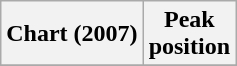<table class="wikitable plainrowheaders">
<tr>
<th scope="col">Chart (2007)</th>
<th scope="col">Peak<br>position</th>
</tr>
<tr>
</tr>
</table>
